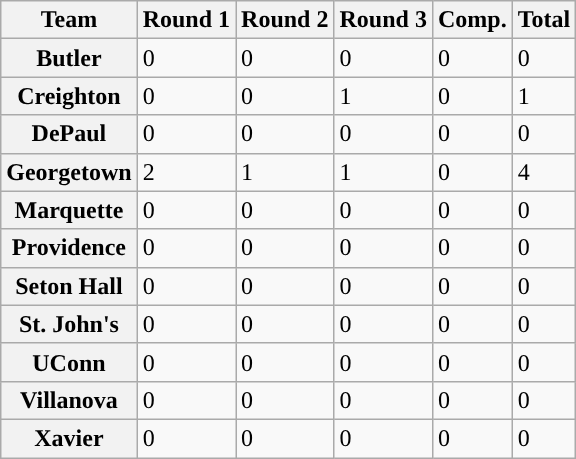<table class="wikitable sortable">
<tr>
<th>Team</th>
<th>Round 1</th>
<th>Round 2</th>
<th>Round 3</th>
<th>Comp.</th>
<th>Total</th>
</tr>
<tr>
<th>Butler</th>
<td>0</td>
<td>0</td>
<td>0</td>
<td>0</td>
<td>0</td>
</tr>
<tr>
<th>Creighton</th>
<td>0</td>
<td>0</td>
<td>1</td>
<td>0</td>
<td>1</td>
</tr>
<tr>
<th>DePaul</th>
<td>0</td>
<td>0</td>
<td>0</td>
<td>0</td>
<td>0</td>
</tr>
<tr>
<th>Georgetown</th>
<td>2</td>
<td>1</td>
<td>1</td>
<td>0</td>
<td>4</td>
</tr>
<tr>
<th>Marquette</th>
<td>0</td>
<td>0</td>
<td>0</td>
<td>0</td>
<td>0</td>
</tr>
<tr>
<th>Providence</th>
<td>0</td>
<td>0</td>
<td>0</td>
<td>0</td>
<td>0</td>
</tr>
<tr>
<th>Seton Hall</th>
<td>0</td>
<td>0</td>
<td>0</td>
<td>0</td>
<td>0</td>
</tr>
<tr>
<th>St. John's</th>
<td>0</td>
<td>0</td>
<td>0</td>
<td>0</td>
<td>0</td>
</tr>
<tr>
<th>UConn</th>
<td>0</td>
<td>0</td>
<td>0</td>
<td>0</td>
<td>0</td>
</tr>
<tr>
<th>Villanova</th>
<td>0</td>
<td>0</td>
<td>0</td>
<td>0</td>
<td>0</td>
</tr>
<tr>
<th>Xavier</th>
<td>0</td>
<td>0</td>
<td>0</td>
<td>0</td>
<td>0</td>
</tr>
</table>
